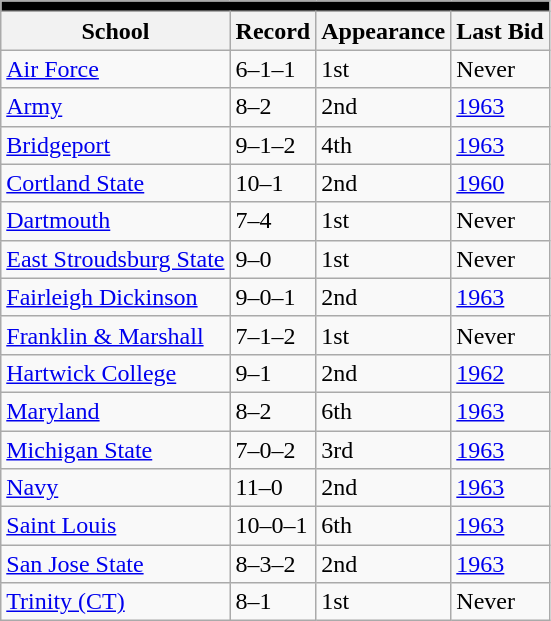<table class="wikitable">
<tr>
<th colspan="5" style="background:#000000"></th>
</tr>
<tr>
<th>School</th>
<th>Record</th>
<th>Appearance</th>
<th>Last Bid</th>
</tr>
<tr>
<td><a href='#'>Air Force</a></td>
<td>6–1–1</td>
<td>1st</td>
<td>Never</td>
</tr>
<tr>
<td><a href='#'>Army</a></td>
<td>8–2</td>
<td>2nd</td>
<td><a href='#'>1963</a></td>
</tr>
<tr>
<td><a href='#'>Bridgeport</a></td>
<td>9–1–2</td>
<td>4th</td>
<td><a href='#'>1963</a></td>
</tr>
<tr>
<td><a href='#'>Cortland State</a></td>
<td>10–1</td>
<td>2nd</td>
<td><a href='#'>1960</a></td>
</tr>
<tr>
<td><a href='#'>Dartmouth</a></td>
<td>7–4</td>
<td>1st</td>
<td>Never</td>
</tr>
<tr>
<td><a href='#'>East Stroudsburg State</a></td>
<td>9–0</td>
<td>1st</td>
<td>Never</td>
</tr>
<tr>
<td><a href='#'>Fairleigh Dickinson</a></td>
<td>9–0–1</td>
<td>2nd</td>
<td><a href='#'>1963</a></td>
</tr>
<tr>
<td><a href='#'>Franklin & Marshall</a></td>
<td>7–1–2</td>
<td>1st</td>
<td>Never</td>
</tr>
<tr>
<td><a href='#'>Hartwick College</a></td>
<td>9–1</td>
<td>2nd</td>
<td><a href='#'>1962</a></td>
</tr>
<tr>
<td><a href='#'>Maryland</a></td>
<td>8–2</td>
<td>6th</td>
<td><a href='#'>1963</a></td>
</tr>
<tr>
<td><a href='#'>Michigan State</a></td>
<td>7–0–2</td>
<td>3rd</td>
<td><a href='#'>1963</a></td>
</tr>
<tr>
<td><a href='#'>Navy</a></td>
<td>11–0</td>
<td>2nd</td>
<td><a href='#'>1963</a></td>
</tr>
<tr>
<td><a href='#'>Saint Louis</a></td>
<td>10–0–1</td>
<td>6th</td>
<td><a href='#'>1963</a></td>
</tr>
<tr>
<td><a href='#'>San Jose State</a></td>
<td>8–3–2</td>
<td>2nd</td>
<td><a href='#'>1963</a></td>
</tr>
<tr>
<td><a href='#'>Trinity (CT)</a></td>
<td>8–1</td>
<td>1st</td>
<td>Never</td>
</tr>
</table>
